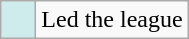<table class="wikitable">
<tr>
<td style="background:#CFECEC; width:1em"></td>
<td>Led the league</td>
</tr>
</table>
